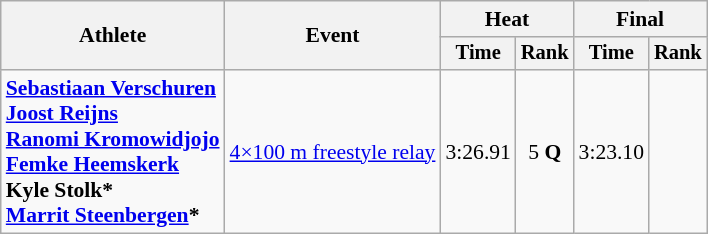<table class=wikitable style="font-size:90%">
<tr>
<th rowspan="2">Athlete</th>
<th rowspan="2">Event</th>
<th colspan="2">Heat</th>
<th colspan="2">Final</th>
</tr>
<tr style="font-size:95%">
<th>Time</th>
<th>Rank</th>
<th>Time</th>
<th>Rank</th>
</tr>
<tr align=center>
<td align=left><strong><a href='#'>Sebastiaan Verschuren</a><br><a href='#'>Joost Reijns</a><br><a href='#'>Ranomi Kromowidjojo</a><br><a href='#'>Femke Heemskerk</a><br>Kyle Stolk*<br><a href='#'>Marrit Steenbergen</a>*</strong></td>
<td align=left><a href='#'>4×100 m freestyle relay</a></td>
<td>3:26.91</td>
<td>5 <strong>Q</strong></td>
<td>3:23.10</td>
<td></td>
</tr>
</table>
